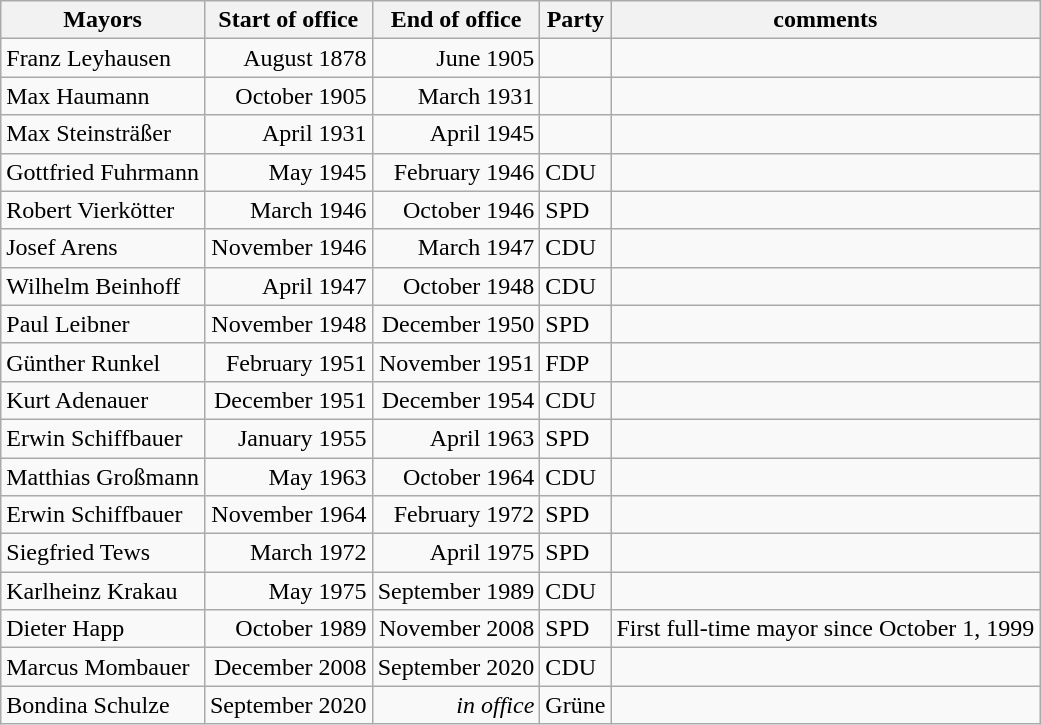<table class="wikitable zebra">
<tr class="hintergrundfarbe6">
<th>Mayors</th>
<th>Start of office</th>
<th>End of office</th>
<th>Party</th>
<th>comments</th>
</tr>
<tr>
<td>Franz Leyhausen</td>
<td style="text-align:right">August 1878</td>
<td style="text-align:right">June 1905</td>
<td></td>
<td></td>
</tr>
<tr>
<td>Max Haumann</td>
<td style="text-align:right">October 1905</td>
<td style="text-align:right">March 1931</td>
<td></td>
<td></td>
</tr>
<tr>
<td>Max Steinsträßer</td>
<td style="text-align:right">April 1931</td>
<td style="text-align:right">April 1945</td>
<td></td>
<td></td>
</tr>
<tr>
<td>Gottfried Fuhrmann</td>
<td style="text-align:right">May 1945</td>
<td style="text-align:right">February 1946</td>
<td>CDU</td>
<td></td>
</tr>
<tr>
<td>Robert Vierkötter</td>
<td style="text-align:right">March 1946</td>
<td style="text-align:right">October 1946</td>
<td>SPD</td>
<td></td>
</tr>
<tr>
<td>Josef Arens</td>
<td style="text-align:right">November 1946</td>
<td style="text-align:right">March 1947</td>
<td>CDU</td>
<td></td>
</tr>
<tr>
<td>Wilhelm Beinhoff</td>
<td style="text-align:right">April 1947</td>
<td style="text-align:right">October 1948</td>
<td>CDU</td>
<td></td>
</tr>
<tr>
<td>Paul Leibner</td>
<td style="text-align:right">November 1948</td>
<td style="text-align:right">December 1950</td>
<td>SPD</td>
<td></td>
</tr>
<tr>
<td>Günther Runkel</td>
<td style="text-align:right">February 1951</td>
<td style="text-align:right">November 1951</td>
<td>FDP</td>
<td></td>
</tr>
<tr>
<td>Kurt Adenauer</td>
<td style="text-align:right">December 1951</td>
<td style="text-align:right">December 1954</td>
<td>CDU</td>
<td></td>
</tr>
<tr>
<td>Erwin Schiffbauer</td>
<td style="text-align:right">January 1955</td>
<td style="text-align:right">April 1963</td>
<td>SPD</td>
<td></td>
</tr>
<tr>
<td>Matthias Großmann</td>
<td style="text-align:right">May 1963</td>
<td style="text-align:right">October 1964</td>
<td>CDU</td>
<td></td>
</tr>
<tr>
<td>Erwin Schiffbauer</td>
<td style="text-align:right">November 1964</td>
<td style="text-align:right">February 1972</td>
<td>SPD</td>
<td></td>
</tr>
<tr>
<td>Siegfried Tews</td>
<td style="text-align:right">March 1972</td>
<td style="text-align:right">April 1975</td>
<td>SPD</td>
<td></td>
</tr>
<tr>
<td>Karlheinz Krakau</td>
<td style="text-align:right">May 1975</td>
<td style="text-align:right">September 1989</td>
<td>CDU</td>
<td></td>
</tr>
<tr>
<td>Dieter Happ</td>
<td style="text-align:right">October 1989</td>
<td style="text-align:right">November 2008</td>
<td>SPD</td>
<td>First full-time mayor since October 1, 1999</td>
</tr>
<tr>
<td>Marcus Mombauer</td>
<td style="text-align:right">December 2008</td>
<td style="text-align:right">September 2020</td>
<td>CDU</td>
<td></td>
</tr>
<tr>
<td>Bondina Schulze</td>
<td style="text-align:right">September 2020</td>
<td style="text-align:right"><em>in office</em></td>
<td>Grüne</td>
<td></td>
</tr>
</table>
